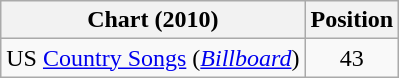<table class="wikitable sortable">
<tr>
<th scope="col">Chart (2010)</th>
<th scope="col">Position</th>
</tr>
<tr>
<td>US <a href='#'>Country Songs</a> (<em><a href='#'>Billboard</a></em>)</td>
<td align="center">43</td>
</tr>
</table>
